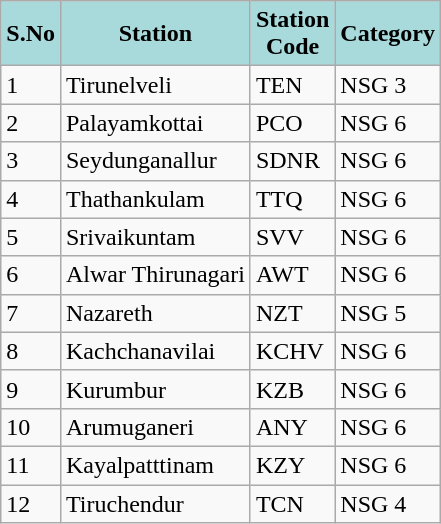<table class="wikitable">
<tr>
<th style="background:#A8DADC;">S.No</th>
<th style="background:#A8DADC;">Station</th>
<th style="background:#A8DADC;">Station<br>Code</th>
<th style="background:#A8DADC;">Category</th>
</tr>
<tr>
<td>1</td>
<td>Tirunelveli</td>
<td>TEN</td>
<td>NSG 3</td>
</tr>
<tr>
<td>2</td>
<td>Palayamkottai</td>
<td>PCO</td>
<td>NSG 6</td>
</tr>
<tr>
<td>3</td>
<td>Seydunganallur</td>
<td>SDNR</td>
<td>NSG 6</td>
</tr>
<tr>
<td>4</td>
<td>Thathankulam</td>
<td>TTQ</td>
<td>NSG 6</td>
</tr>
<tr>
<td>5</td>
<td>Srivaikuntam</td>
<td>SVV</td>
<td>NSG 6</td>
</tr>
<tr>
<td>6</td>
<td>Alwar Thirunagari</td>
<td>AWT</td>
<td>NSG 6</td>
</tr>
<tr>
<td>7</td>
<td>Nazareth</td>
<td>NZT</td>
<td>NSG 5</td>
</tr>
<tr>
<td>8</td>
<td>Kachchanavilai</td>
<td>KCHV</td>
<td>NSG 6</td>
</tr>
<tr>
<td>9</td>
<td>Kurumbur</td>
<td>KZB</td>
<td>NSG 6</td>
</tr>
<tr>
<td>10</td>
<td>Arumuganeri</td>
<td>ANY</td>
<td>NSG 6</td>
</tr>
<tr>
<td>11</td>
<td>Kayalpatttinam</td>
<td>KZY</td>
<td>NSG 6</td>
</tr>
<tr>
<td>12</td>
<td>Tiruchendur</td>
<td>TCN</td>
<td>NSG 4</td>
</tr>
</table>
